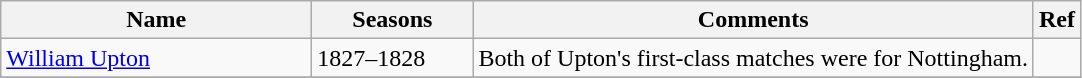<table class="wikitable">
<tr>
<th style="width:200px">Name</th>
<th style="width: 100px">Seasons</th>
<th>Comments</th>
<th>Ref</th>
</tr>
<tr>
<td><a href='#'>William Upton</a></td>
<td>1827–1828</td>
<td>Both of Upton's first-class matches were for Nottingham.</td>
<td></td>
</tr>
<tr>
</tr>
</table>
